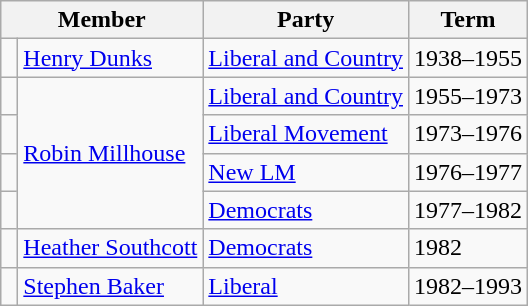<table class="wikitable">
<tr>
<th colspan="2">Member</th>
<th>Party</th>
<th>Term</th>
</tr>
<tr>
<td> </td>
<td><a href='#'>Henry Dunks</a></td>
<td><a href='#'>Liberal and Country</a></td>
<td>1938–1955</td>
</tr>
<tr>
<td> </td>
<td rowspan="4"><a href='#'>Robin Millhouse</a></td>
<td><a href='#'>Liberal and Country</a></td>
<td>1955–1973</td>
</tr>
<tr>
<td> </td>
<td><a href='#'>Liberal Movement</a></td>
<td>1973–1976</td>
</tr>
<tr>
<td> </td>
<td><a href='#'>New LM</a></td>
<td>1976–1977</td>
</tr>
<tr>
<td> </td>
<td><a href='#'>Democrats</a></td>
<td>1977–1982</td>
</tr>
<tr>
<td> </td>
<td><a href='#'>Heather Southcott</a></td>
<td><a href='#'>Democrats</a></td>
<td>1982</td>
</tr>
<tr>
<td> </td>
<td><a href='#'>Stephen Baker</a></td>
<td><a href='#'>Liberal</a></td>
<td>1982–1993</td>
</tr>
</table>
